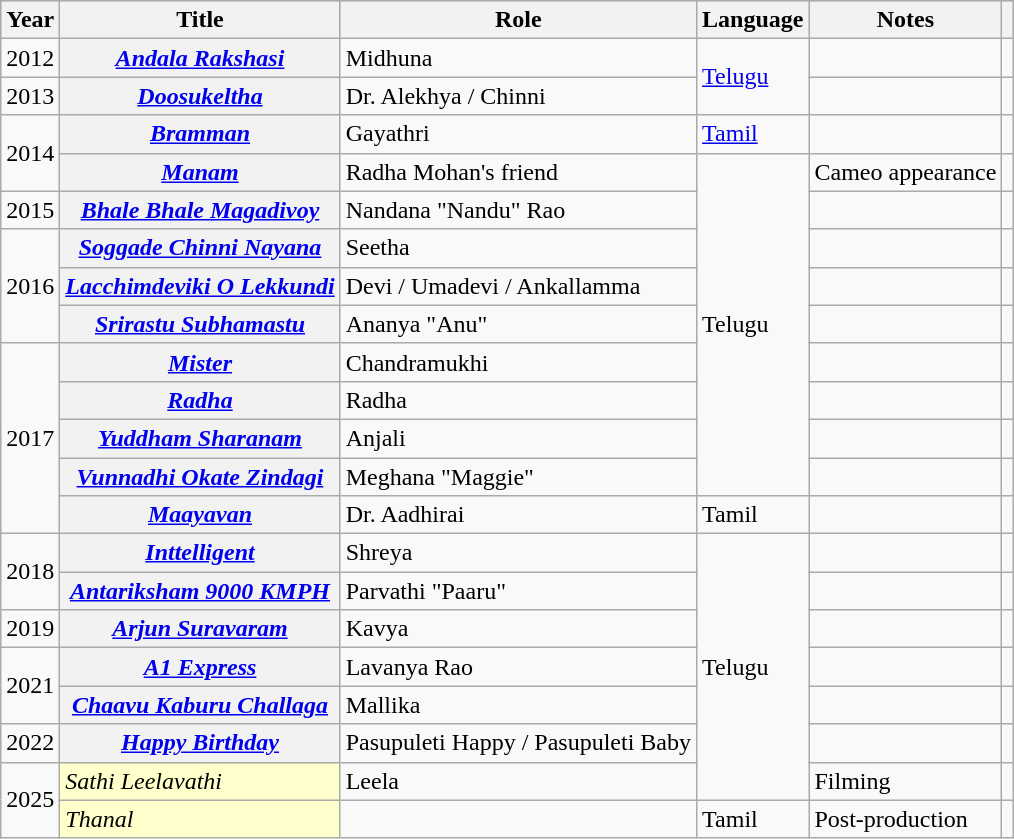<table class="wikitable plainrowheaders sortable">
<tr style="background:#ccc; text-align:center;">
<th scope="col">Year</th>
<th scope="col">Title</th>
<th scope="col">Role</th>
<th scope="col">Language</th>
<th scope="col" class="unsortable">Notes</th>
<th scope="col" class="unsortable"></th>
</tr>
<tr>
<td>2012</td>
<th scope="row"><em><a href='#'>Andala Rakshasi</a></em></th>
<td>Midhuna</td>
<td rowspan="2"><a href='#'>Telugu</a></td>
<td></td>
<td></td>
</tr>
<tr>
<td>2013</td>
<th scope="row"><em><a href='#'>Doosukeltha</a></em></th>
<td>Dr. Alekhya / Chinni</td>
<td></td>
<td></td>
</tr>
<tr>
<td rowspan="2">2014</td>
<th scope="row"><em><a href='#'>Bramman</a></em></th>
<td>Gayathri</td>
<td><a href='#'>Tamil</a></td>
<td></td>
<td></td>
</tr>
<tr>
<th scope="row"><a href='#'><em>Manam</em></a></th>
<td>Radha Mohan's friend</td>
<td rowspan="9">Telugu</td>
<td>Cameo appearance</td>
<td></td>
</tr>
<tr>
<td>2015</td>
<th scope="row"><em><a href='#'>Bhale Bhale Magadivoy</a></em></th>
<td>Nandana "Nandu" Rao</td>
<td></td>
<td></td>
</tr>
<tr>
<td rowspan="3">2016</td>
<th scope="row"><em><a href='#'>Soggade Chinni Nayana</a></em></th>
<td>Seetha</td>
<td></td>
<td></td>
</tr>
<tr>
<th scope="row"><em><a href='#'>Lacchimdeviki O Lekkundi</a></em></th>
<td>Devi / Umadevi / Ankallamma</td>
<td></td>
<td></td>
</tr>
<tr>
<th scope="row"><em><a href='#'>Srirastu Subhamastu</a></em></th>
<td>Ananya "Anu"</td>
<td></td>
<td></td>
</tr>
<tr>
<td rowspan="5">2017</td>
<th scope="row"><em><a href='#'>Mister</a></em></th>
<td>Chandramukhi</td>
<td></td>
<td></td>
</tr>
<tr>
<th scope="row"><em><a href='#'>Radha</a></em></th>
<td>Radha</td>
<td></td>
<td></td>
</tr>
<tr>
<th scope="row"><em><a href='#'>Yuddham Sharanam</a></em></th>
<td>Anjali</td>
<td></td>
<td></td>
</tr>
<tr>
<th scope="row"><em><a href='#'>Vunnadhi Okate Zindagi</a></em></th>
<td>Meghana "Maggie"</td>
<td></td>
<td></td>
</tr>
<tr>
<th scope="row"><em><a href='#'>Maayavan</a></em></th>
<td>Dr. Aadhirai</td>
<td>Tamil</td>
<td></td>
<td></td>
</tr>
<tr>
<td rowspan="2">2018</td>
<th scope="row"><em><a href='#'>Inttelligent</a></em></th>
<td>Shreya</td>
<td rowspan="7">Telugu</td>
<td></td>
<td></td>
</tr>
<tr>
<th scope="row"><em><a href='#'>Antariksham 9000 KMPH</a></em></th>
<td>Parvathi "Paaru"</td>
<td></td>
<td></td>
</tr>
<tr>
<td>2019</td>
<th scope="row"><em><a href='#'>Arjun Suravaram</a></em></th>
<td>Kavya</td>
<td></td>
<td></td>
</tr>
<tr>
<td rowspan="2">2021</td>
<th scope="row"><em><a href='#'>A1 Express</a></em></th>
<td>Lavanya Rao</td>
<td></td>
<td></td>
</tr>
<tr>
<th scope="row"><em><a href='#'>Chaavu Kaburu Challaga</a></em></th>
<td>Mallika</td>
<td></td>
<td></td>
</tr>
<tr>
<td>2022</td>
<th scope="row"><em><a href='#'>Happy Birthday</a></em></th>
<td>Pasupuleti Happy / Pasupuleti Baby</td>
<td></td>
<td></td>
</tr>
<tr>
<td rowspan="2">2025</td>
<td style="background:#ffc;"><em>Sathi Leelavathi</em> </td>
<td>Leela</td>
<td>Filming</td>
<td></td>
</tr>
<tr>
<td style="background:#ffc;"><em>Thanal</em> </td>
<td></td>
<td>Tamil</td>
<td>Post-production</td>
<td></td>
</tr>
</table>
